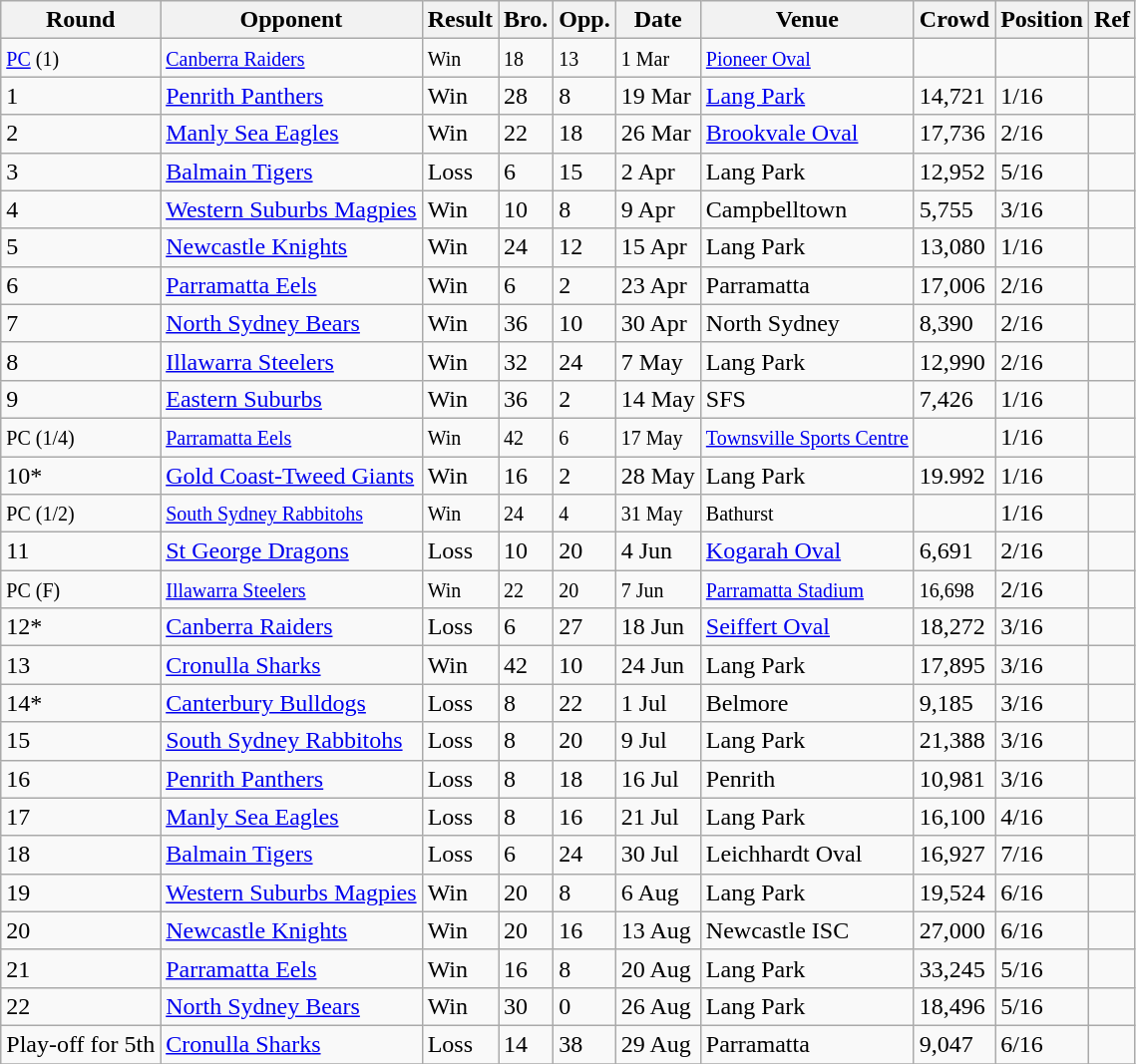<table class="wikitable" style="text-align:left;">
<tr>
<th>Round</th>
<th>Opponent</th>
<th>Result</th>
<th>Bro.</th>
<th>Opp.</th>
<th>Date</th>
<th>Venue</th>
<th>Crowd</th>
<th>Position</th>
<th>Ref</th>
</tr>
<tr>
<td><small><a href='#'>PC</a> (1)</small></td>
<td><small><a href='#'>Canberra Raiders</a></small></td>
<td><small>Win</small></td>
<td><small>18</small></td>
<td><small>13</small></td>
<td><small>1 Mar</small></td>
<td><small><a href='#'>Pioneer Oval</a></small></td>
<td></td>
<td></td>
<td></td>
</tr>
<tr>
<td>1</td>
<td><a href='#'>Penrith Panthers</a></td>
<td>Win</td>
<td>28</td>
<td>8</td>
<td>19 Mar</td>
<td><a href='#'>Lang Park</a></td>
<td>14,721</td>
<td>1/16</td>
<td></td>
</tr>
<tr>
<td>2</td>
<td><a href='#'>Manly Sea Eagles</a></td>
<td>Win</td>
<td>22</td>
<td>18</td>
<td>26 Mar</td>
<td><a href='#'>Brookvale Oval</a></td>
<td>17,736</td>
<td>2/16</td>
<td></td>
</tr>
<tr>
<td>3</td>
<td><a href='#'>Balmain Tigers</a></td>
<td>Loss</td>
<td>6</td>
<td>15</td>
<td>2 Apr</td>
<td>Lang Park</td>
<td>12,952</td>
<td>5/16</td>
<td></td>
</tr>
<tr>
<td>4</td>
<td><a href='#'>Western Suburbs Magpies</a></td>
<td>Win</td>
<td>10</td>
<td>8</td>
<td>9 Apr</td>
<td>Campbelltown</td>
<td>5,755</td>
<td>3/16</td>
<td></td>
</tr>
<tr>
<td>5</td>
<td><a href='#'>Newcastle Knights</a></td>
<td>Win</td>
<td>24</td>
<td>12</td>
<td>15 Apr</td>
<td>Lang Park</td>
<td>13,080</td>
<td>1/16</td>
<td></td>
</tr>
<tr>
<td>6</td>
<td><a href='#'>Parramatta Eels</a></td>
<td>Win</td>
<td>6</td>
<td>2</td>
<td>23 Apr</td>
<td>Parramatta</td>
<td>17,006</td>
<td>2/16</td>
<td></td>
</tr>
<tr>
<td>7</td>
<td><a href='#'>North Sydney Bears</a></td>
<td>Win</td>
<td>36</td>
<td>10</td>
<td>30 Apr</td>
<td>North Sydney</td>
<td>8,390</td>
<td>2/16</td>
<td></td>
</tr>
<tr>
<td>8</td>
<td><a href='#'>Illawarra Steelers</a></td>
<td>Win</td>
<td>32</td>
<td>24</td>
<td>7 May</td>
<td>Lang Park</td>
<td>12,990</td>
<td>2/16</td>
<td></td>
</tr>
<tr>
<td>9</td>
<td><a href='#'>Eastern Suburbs</a></td>
<td>Win</td>
<td>36</td>
<td>2</td>
<td>14 May</td>
<td>SFS</td>
<td>7,426</td>
<td>1/16</td>
<td></td>
</tr>
<tr>
<td><small>PC (1/4)</small></td>
<td><small><a href='#'>Parramatta Eels</a></small></td>
<td><small>Win</small></td>
<td><small>42</small></td>
<td><small>6</small></td>
<td><small>17 May</small></td>
<td><small><a href='#'>Townsville Sports Centre</a></small></td>
<td></td>
<td>1/16</td>
<td></td>
</tr>
<tr>
<td>10*</td>
<td><a href='#'>Gold Coast-Tweed Giants</a></td>
<td>Win</td>
<td>16</td>
<td>2</td>
<td>28 May</td>
<td>Lang Park</td>
<td>19.992</td>
<td>1/16</td>
<td></td>
</tr>
<tr>
<td><small>PC (1/2)</small></td>
<td><small><a href='#'>South Sydney Rabbitohs</a></small></td>
<td><small>Win</small></td>
<td><small>24</small></td>
<td><small>4</small></td>
<td><small>31 May</small></td>
<td><small>Bathurst</small></td>
<td></td>
<td>1/16</td>
<td></td>
</tr>
<tr>
<td>11</td>
<td><a href='#'>St George Dragons</a></td>
<td>Loss</td>
<td>10</td>
<td>20</td>
<td>4 Jun</td>
<td><a href='#'>Kogarah Oval</a></td>
<td>6,691</td>
<td>2/16</td>
<td></td>
</tr>
<tr>
<td><small>PC (F)</small></td>
<td><small><a href='#'>Illawarra Steelers</a></small></td>
<td><small>Win</small></td>
<td><small>22</small></td>
<td><small>20</small></td>
<td><small>7 Jun</small></td>
<td><small><a href='#'>Parramatta Stadium</a></small></td>
<td><small>16,698</small></td>
<td>2/16</td>
<td></td>
</tr>
<tr>
<td>12*</td>
<td><a href='#'>Canberra Raiders</a></td>
<td>Loss</td>
<td>6</td>
<td>27</td>
<td>18 Jun</td>
<td><a href='#'>Seiffert Oval</a></td>
<td>18,272</td>
<td>3/16</td>
<td></td>
</tr>
<tr>
<td>13</td>
<td><a href='#'>Cronulla Sharks</a></td>
<td>Win</td>
<td>42</td>
<td>10</td>
<td>24 Jun</td>
<td>Lang Park</td>
<td>17,895</td>
<td>3/16</td>
<td></td>
</tr>
<tr>
<td>14*</td>
<td><a href='#'>Canterbury Bulldogs</a></td>
<td>Loss</td>
<td>8</td>
<td>22</td>
<td>1 Jul</td>
<td>Belmore</td>
<td>9,185</td>
<td>3/16</td>
<td></td>
</tr>
<tr>
<td>15</td>
<td><a href='#'>South Sydney Rabbitohs</a></td>
<td>Loss</td>
<td>8</td>
<td>20</td>
<td>9 Jul</td>
<td>Lang Park</td>
<td>21,388</td>
<td>3/16</td>
<td></td>
</tr>
<tr>
<td>16</td>
<td><a href='#'>Penrith Panthers</a></td>
<td>Loss</td>
<td>8</td>
<td>18</td>
<td>16 Jul</td>
<td>Penrith</td>
<td>10,981</td>
<td>3/16</td>
<td></td>
</tr>
<tr>
<td>17</td>
<td><a href='#'>Manly Sea Eagles</a></td>
<td>Loss</td>
<td>8</td>
<td>16</td>
<td>21 Jul</td>
<td>Lang Park</td>
<td>16,100</td>
<td>4/16</td>
<td></td>
</tr>
<tr>
<td>18</td>
<td><a href='#'>Balmain Tigers</a></td>
<td>Loss</td>
<td>6</td>
<td>24</td>
<td>30 Jul</td>
<td>Leichhardt Oval</td>
<td>16,927</td>
<td>7/16</td>
<td></td>
</tr>
<tr>
<td>19</td>
<td><a href='#'>Western Suburbs Magpies</a></td>
<td>Win</td>
<td>20</td>
<td>8</td>
<td>6 Aug</td>
<td>Lang Park</td>
<td>19,524</td>
<td>6/16</td>
<td></td>
</tr>
<tr>
<td>20</td>
<td><a href='#'>Newcastle Knights</a></td>
<td>Win</td>
<td>20</td>
<td>16</td>
<td>13 Aug</td>
<td>Newcastle ISC</td>
<td>27,000</td>
<td>6/16</td>
<td></td>
</tr>
<tr>
<td>21</td>
<td><a href='#'>Parramatta Eels</a></td>
<td>Win</td>
<td>16</td>
<td>8</td>
<td>20 Aug</td>
<td>Lang Park</td>
<td>33,245</td>
<td>5/16</td>
<td></td>
</tr>
<tr>
<td>22</td>
<td><a href='#'>North Sydney Bears</a></td>
<td>Win</td>
<td>30</td>
<td>0</td>
<td>26 Aug</td>
<td>Lang Park</td>
<td>18,496</td>
<td>5/16</td>
<td></td>
</tr>
<tr>
<td>Play-off for 5th</td>
<td><a href='#'>Cronulla Sharks</a></td>
<td>Loss</td>
<td>14</td>
<td>38</td>
<td>29 Aug</td>
<td>Parramatta</td>
<td>9,047</td>
<td>6/16</td>
<td></td>
</tr>
<tr>
</tr>
</table>
